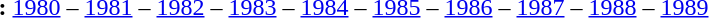<table id="toc" border="0">
<tr>
<th>:</th>
<td><a href='#'>1980</a> – <a href='#'>1981</a> – <a href='#'>1982</a> – <a href='#'>1983</a> – <a href='#'>1984</a> – <a href='#'>1985</a> – <a href='#'>1986</a> – <a href='#'>1987</a> – <a href='#'>1988</a> – <a href='#'>1989</a></td>
</tr>
</table>
